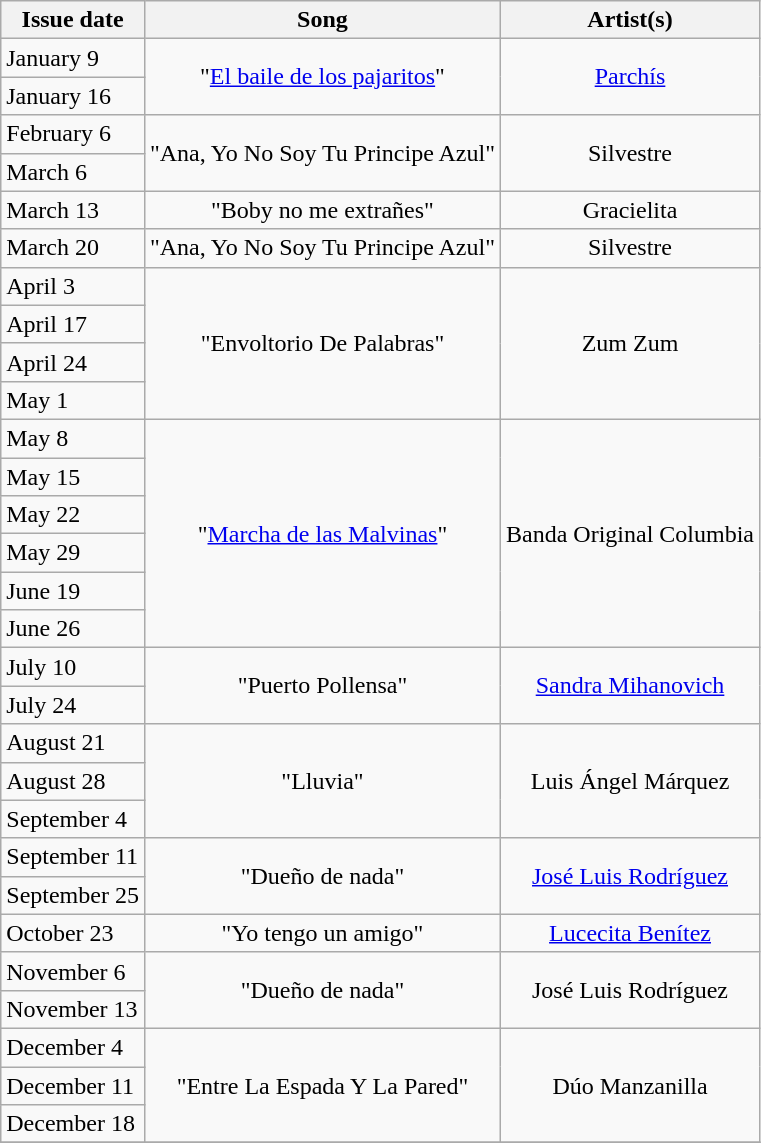<table class="wikitable">
<tr>
<th>Issue date</th>
<th>Song</th>
<th>Artist(s)</th>
</tr>
<tr>
<td>January 9</td>
<td align="center" rowspan="2">"<a href='#'>El baile de los pajaritos</a>"</td>
<td align="center" rowspan="2"><a href='#'>Parchís</a></td>
</tr>
<tr>
<td>January 16</td>
</tr>
<tr>
<td>February 6</td>
<td align="center" rowspan="2">"Ana, Yo No Soy Tu Principe Azul"</td>
<td align="center" rowspan="2">Silvestre</td>
</tr>
<tr>
<td>March 6</td>
</tr>
<tr>
<td>March 13</td>
<td align="center" rowspan="1">"Boby no me extrañes"</td>
<td align="center" rowspan="1">Gracielita</td>
</tr>
<tr>
<td>March 20</td>
<td align="center" rowspan="1">"Ana, Yo No Soy Tu Principe Azul"</td>
<td align="center" rowspan="1">Silvestre</td>
</tr>
<tr>
<td>April 3</td>
<td align="center" rowspan="4">"Envoltorio De Palabras"</td>
<td align="center" rowspan="4">Zum Zum</td>
</tr>
<tr>
<td>April 17</td>
</tr>
<tr>
<td>April 24</td>
</tr>
<tr>
<td>May 1</td>
</tr>
<tr>
<td>May 8</td>
<td align="center" rowspan="6">"<a href='#'>Marcha de las Malvinas</a>"</td>
<td align="center" rowspan="6">Banda Original Columbia</td>
</tr>
<tr>
<td>May 15</td>
</tr>
<tr>
<td>May 22</td>
</tr>
<tr>
<td>May 29</td>
</tr>
<tr>
<td>June 19</td>
</tr>
<tr>
<td>June 26</td>
</tr>
<tr>
<td>July 10</td>
<td align="center" rowspan="2">"Puerto Pollensa"</td>
<td align="center" rowspan="2"><a href='#'>Sandra Mihanovich</a></td>
</tr>
<tr>
<td>July 24</td>
</tr>
<tr>
<td>August 21</td>
<td align="center" rowspan="3">"Lluvia"</td>
<td align="center" rowspan="3">Luis Ángel Márquez</td>
</tr>
<tr>
<td>August 28</td>
</tr>
<tr>
<td>September 4</td>
</tr>
<tr>
<td>September 11</td>
<td align="center" rowspan="2">"Dueño de nada"</td>
<td align="center" rowspan="2"><a href='#'>José Luis Rodríguez</a></td>
</tr>
<tr>
<td>September 25</td>
</tr>
<tr>
<td>October 23</td>
<td align="center" rowspan="1">"Yo tengo un amigo"</td>
<td align="center" rowspan="1"><a href='#'>Lucecita Benítez</a></td>
</tr>
<tr>
<td>November 6</td>
<td align="center" rowspan="2">"Dueño de nada"</td>
<td align="center" rowspan="2">José Luis Rodríguez</td>
</tr>
<tr>
<td>November 13</td>
</tr>
<tr>
<td>December 4</td>
<td align="center" rowspan="3">"Entre La Espada Y La Pared"</td>
<td align="center" rowspan="3">Dúo Manzanilla</td>
</tr>
<tr>
<td>December 11</td>
</tr>
<tr>
<td>December 18</td>
</tr>
<tr>
</tr>
</table>
